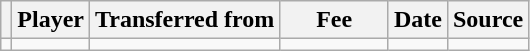<table class="wikitable plainrowheaders sortable">
<tr>
<th></th>
<th scope="col">Player</th>
<th>Transferred from</th>
<th style="width: 65px;">Fee</th>
<th scope="col">Date</th>
<th scope="col">Source</th>
</tr>
<tr>
<td align=center></td>
<td></td>
<td> <a href='#'></a></td>
<td></td>
<td></td>
<td></td>
</tr>
</table>
